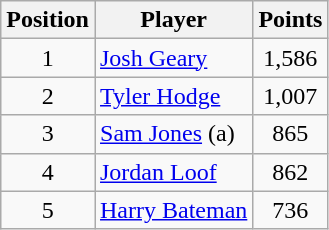<table class=wikitable>
<tr>
<th>Position</th>
<th>Player</th>
<th>Points</th>
</tr>
<tr>
<td align=center>1</td>
<td> <a href='#'>Josh Geary</a></td>
<td align=center>1,586</td>
</tr>
<tr>
<td align=center>2</td>
<td> <a href='#'>Tyler Hodge</a></td>
<td align=center>1,007</td>
</tr>
<tr>
<td align=center>3</td>
<td> <a href='#'>Sam Jones</a> (a)</td>
<td align=center>865</td>
</tr>
<tr>
<td align=center>4</td>
<td> <a href='#'>Jordan Loof</a></td>
<td align=center>862</td>
</tr>
<tr>
<td align=center>5</td>
<td> <a href='#'>Harry Bateman</a></td>
<td align=center>736</td>
</tr>
</table>
